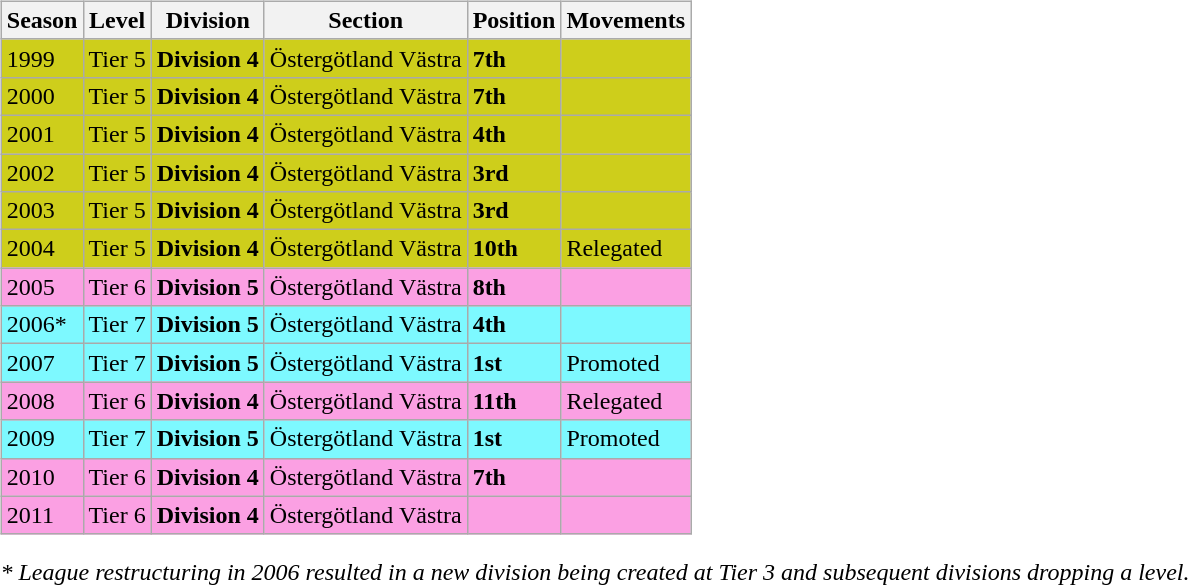<table>
<tr>
<td valign="top" width=0%><br><table class="wikitable">
<tr style="background:#f0f6fa;">
<th><strong>Season</strong></th>
<th><strong>Level</strong></th>
<th><strong>Division</strong></th>
<th><strong>Section</strong></th>
<th><strong>Position</strong></th>
<th><strong>Movements</strong></th>
</tr>
<tr>
<td style="background:#CECE1B;">1999</td>
<td style="background:#CECE1B;">Tier 5</td>
<td style="background:#CECE1B;"><strong>Division 4</strong></td>
<td style="background:#CECE1B;">Östergötland Västra</td>
<td style="background:#CECE1B;"><strong>7th</strong></td>
<td style="background:#CECE1B;"></td>
</tr>
<tr>
<td style="background:#CECE1B;">2000</td>
<td style="background:#CECE1B;">Tier 5</td>
<td style="background:#CECE1B;"><strong>Division 4</strong></td>
<td style="background:#CECE1B;">Östergötland Västra</td>
<td style="background:#CECE1B;"><strong>7th</strong></td>
<td style="background:#CECE1B;"></td>
</tr>
<tr>
<td style="background:#CECE1B;">2001</td>
<td style="background:#CECE1B;">Tier 5</td>
<td style="background:#CECE1B;"><strong>Division 4</strong></td>
<td style="background:#CECE1B;">Östergötland Västra</td>
<td style="background:#CECE1B;"><strong>4th</strong></td>
<td style="background:#CECE1B;"></td>
</tr>
<tr>
<td style="background:#CECE1B;">2002</td>
<td style="background:#CECE1B;">Tier 5</td>
<td style="background:#CECE1B;"><strong>Division 4</strong></td>
<td style="background:#CECE1B;">Östergötland Västra</td>
<td style="background:#CECE1B;"><strong>3rd</strong></td>
<td style="background:#CECE1B;"></td>
</tr>
<tr>
<td style="background:#CECE1B;">2003</td>
<td style="background:#CECE1B;">Tier 5</td>
<td style="background:#CECE1B;"><strong>Division 4</strong></td>
<td style="background:#CECE1B;">Östergötland Västra</td>
<td style="background:#CECE1B;"><strong>3rd</strong></td>
<td style="background:#CECE1B;"></td>
</tr>
<tr>
<td style="background:#CECE1B;">2004</td>
<td style="background:#CECE1B;">Tier 5</td>
<td style="background:#CECE1B;"><strong>Division 4</strong></td>
<td style="background:#CECE1B;">Östergötland Västra</td>
<td style="background:#CECE1B;"><strong>10th</strong></td>
<td style="background:#CECE1B;">Relegated</td>
</tr>
<tr>
<td style="background:#FBA0E3;">2005</td>
<td style="background:#FBA0E3;">Tier 6</td>
<td style="background:#FBA0E3;"><strong>Division 5</strong></td>
<td style="background:#FBA0E3;">Östergötland Västra</td>
<td style="background:#FBA0E3;"><strong>8th</strong></td>
<td style="background:#FBA0E3;"></td>
</tr>
<tr>
<td style="background:#7DF9FF;">2006*</td>
<td style="background:#7DF9FF;">Tier 7</td>
<td style="background:#7DF9FF;"><strong>Division 5</strong></td>
<td style="background:#7DF9FF;">Östergötland Västra</td>
<td style="background:#7DF9FF;"><strong>4th</strong></td>
<td style="background:#7DF9FF;"></td>
</tr>
<tr>
<td style="background:#7DF9FF;">2007</td>
<td style="background:#7DF9FF;">Tier 7</td>
<td style="background:#7DF9FF;"><strong>Division 5</strong></td>
<td style="background:#7DF9FF;">Östergötland Västra</td>
<td style="background:#7DF9FF;"><strong>1st</strong></td>
<td style="background:#7DF9FF;">Promoted</td>
</tr>
<tr>
<td style="background:#FBA0E3;">2008</td>
<td style="background:#FBA0E3;">Tier 6</td>
<td style="background:#FBA0E3;"><strong>Division 4</strong></td>
<td style="background:#FBA0E3;">Östergötland Västra</td>
<td style="background:#FBA0E3;"><strong>11th</strong></td>
<td style="background:#FBA0E3;">Relegated</td>
</tr>
<tr>
<td style="background:#7DF9FF;">2009</td>
<td style="background:#7DF9FF;">Tier 7</td>
<td style="background:#7DF9FF;"><strong>Division 5</strong></td>
<td style="background:#7DF9FF;">Östergötland Västra</td>
<td style="background:#7DF9FF;"><strong>1st</strong></td>
<td style="background:#7DF9FF;">Promoted</td>
</tr>
<tr>
<td style="background:#FBA0E3;">2010</td>
<td style="background:#FBA0E3;">Tier 6</td>
<td style="background:#FBA0E3;"><strong>Division 4</strong></td>
<td style="background:#FBA0E3;">Östergötland Västra</td>
<td style="background:#FBA0E3;"><strong>7th</strong></td>
<td style="background:#FBA0E3;"></td>
</tr>
<tr>
<td style="background:#FBA0E3;">2011</td>
<td style="background:#FBA0E3;">Tier 6</td>
<td style="background:#FBA0E3;"><strong>Division 4</strong></td>
<td style="background:#FBA0E3;">Östergötland Västra</td>
<td style="background:#FBA0E3;"></td>
<td style="background:#FBA0E3;"></td>
</tr>
</table>
<em>* League restructuring in 2006 resulted in a new division being created at Tier 3 and subsequent divisions dropping a level.</em>


</td>
</tr>
</table>
